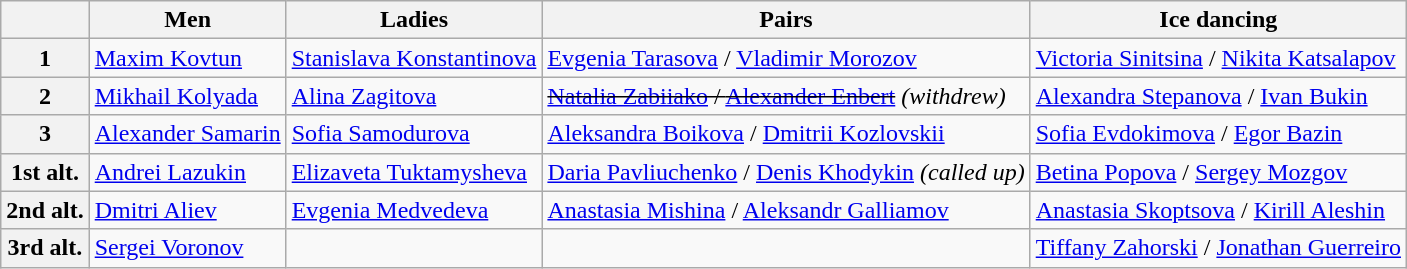<table class="wikitable">
<tr>
<th></th>
<th>Men</th>
<th>Ladies</th>
<th>Pairs</th>
<th>Ice dancing</th>
</tr>
<tr>
<th>1</th>
<td><a href='#'>Maxim Kovtun</a></td>
<td><a href='#'>Stanislava Konstantinova</a></td>
<td><a href='#'>Evgenia Tarasova</a> / <a href='#'>Vladimir Morozov</a></td>
<td><a href='#'>Victoria Sinitsina</a> / <a href='#'>Nikita Katsalapov</a></td>
</tr>
<tr>
<th>2</th>
<td><a href='#'>Mikhail Kolyada</a></td>
<td><a href='#'>Alina Zagitova</a></td>
<td><s><a href='#'>Natalia Zabiiako</a> / <a href='#'>Alexander Enbert</a></s> <em>(withdrew)</em></td>
<td><a href='#'>Alexandra Stepanova</a> / <a href='#'>Ivan Bukin</a></td>
</tr>
<tr>
<th>3</th>
<td><a href='#'>Alexander Samarin</a></td>
<td><a href='#'>Sofia Samodurova</a></td>
<td><a href='#'>Aleksandra Boikova</a> / <a href='#'>Dmitrii Kozlovskii</a></td>
<td><a href='#'>Sofia Evdokimova</a> / <a href='#'>Egor Bazin</a></td>
</tr>
<tr>
<th>1st alt.</th>
<td><a href='#'>Andrei Lazukin</a></td>
<td><a href='#'>Elizaveta Tuktamysheva</a></td>
<td><a href='#'>Daria Pavliuchenko</a> / <a href='#'>Denis Khodykin</a> <em>(called up)</em></td>
<td><a href='#'>Betina Popova</a> / <a href='#'>Sergey Mozgov</a></td>
</tr>
<tr>
<th>2nd alt.</th>
<td><a href='#'>Dmitri Aliev</a></td>
<td><a href='#'>Evgenia Medvedeva</a></td>
<td><a href='#'>Anastasia Mishina</a> / <a href='#'>Aleksandr Galliamov</a></td>
<td><a href='#'>Anastasia Skoptsova</a> / <a href='#'>Kirill Aleshin</a></td>
</tr>
<tr>
<th>3rd alt.</th>
<td><a href='#'>Sergei Voronov</a></td>
<td></td>
<td></td>
<td><a href='#'>Tiffany Zahorski</a> / <a href='#'>Jonathan Guerreiro</a></td>
</tr>
</table>
